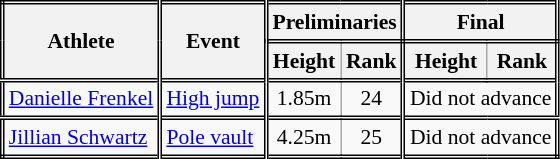<table class=wikitable style="font-size:90%; border: double;">
<tr>
<th rowspan="2" style="border-right:double">Athlete</th>
<th rowspan="2" style="border-right:double">Event</th>
<th colspan="2" style="border-right:double; border-bottom:double;">Preliminaries</th>
<th colspan="2" style="border-right:double; border-bottom:double;">Final</th>
</tr>
<tr>
<th>Height</th>
<th style="border-right:double">Rank</th>
<th>Height</th>
<th style="border-right:double">Rank</th>
</tr>
<tr style="border-top: double;">
<td style="border-right:double"><a href='#'>Danielle Frenkel</a></td>
<td style="border-right:double"><a href='#'>High jump</a></td>
<td align=center>1.85m</td>
<td align=center style="border-right:double">24</td>
<td colspan="2" align=center>Did not advance</td>
</tr>
<tr style="border-top: double;">
<td style="border-right:double"><a href='#'>Jillian Schwartz</a></td>
<td style="border-right:double"><a href='#'>Pole vault</a></td>
<td align=center>4.25m</td>
<td align=center style="border-right:double">25</td>
<td colspan="2" align=center>Did not advance</td>
</tr>
</table>
